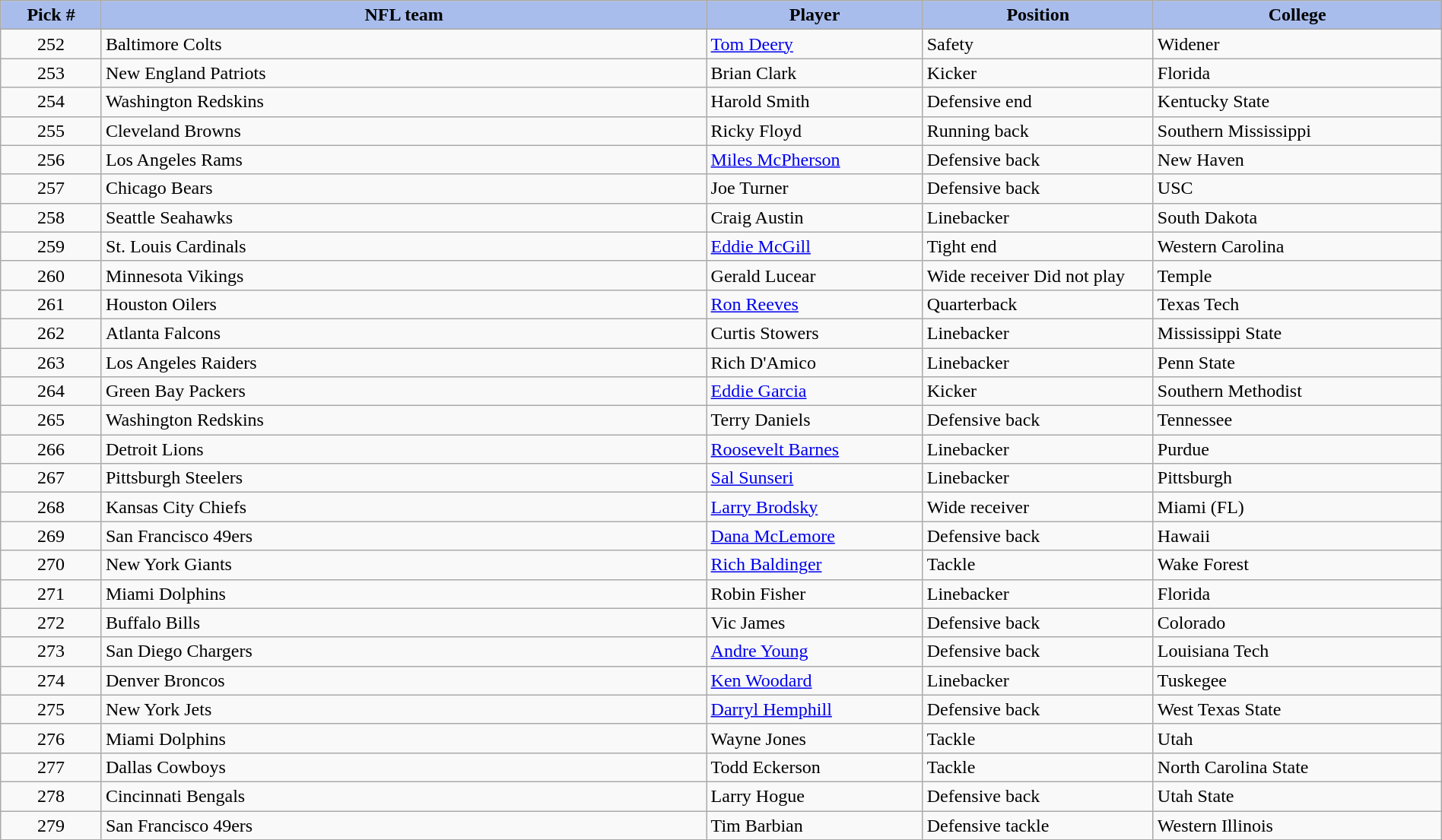<table class="wikitable sortable sortable" style="width: 100%">
<tr>
<th style="background:#A8BDEC;" width=7%>Pick #</th>
<th width=42% style="background:#A8BDEC;">NFL team</th>
<th width=15% style="background:#A8BDEC;">Player</th>
<th width=16% style="background:#A8BDEC;">Position</th>
<th width=20% style="background:#A8BDEC;">College</th>
</tr>
<tr>
<td align=center>252</td>
<td>Baltimore Colts</td>
<td><a href='#'>Tom Deery</a></td>
<td>Safety</td>
<td>Widener</td>
</tr>
<tr>
<td align=center>253</td>
<td>New England Patriots</td>
<td>Brian Clark</td>
<td>Kicker</td>
<td>Florida</td>
</tr>
<tr>
<td align=center>254</td>
<td>Washington Redskins</td>
<td>Harold Smith</td>
<td>Defensive end</td>
<td>Kentucky State</td>
</tr>
<tr>
<td align=center>255</td>
<td>Cleveland Browns</td>
<td>Ricky Floyd</td>
<td>Running back</td>
<td>Southern Mississippi</td>
</tr>
<tr>
<td align=center>256</td>
<td>Los Angeles Rams</td>
<td><a href='#'>Miles McPherson</a></td>
<td>Defensive back</td>
<td>New Haven</td>
</tr>
<tr>
<td align=center>257</td>
<td>Chicago Bears</td>
<td>Joe Turner</td>
<td>Defensive back</td>
<td>USC</td>
</tr>
<tr>
<td align=center>258</td>
<td>Seattle Seahawks</td>
<td>Craig Austin</td>
<td>Linebacker</td>
<td>South Dakota</td>
</tr>
<tr>
<td align=center>259</td>
<td>St. Louis Cardinals</td>
<td><a href='#'>Eddie McGill</a></td>
<td>Tight end</td>
<td>Western Carolina</td>
</tr>
<tr>
<td align=center>260</td>
<td>Minnesota Vikings</td>
<td>Gerald Lucear</td>
<td>Wide receiver Did not play</td>
<td>Temple</td>
</tr>
<tr>
<td align=center>261</td>
<td>Houston Oilers</td>
<td><a href='#'>Ron Reeves</a></td>
<td>Quarterback</td>
<td>Texas Tech</td>
</tr>
<tr>
<td align=center>262</td>
<td>Atlanta Falcons</td>
<td>Curtis Stowers</td>
<td>Linebacker</td>
<td>Mississippi State</td>
</tr>
<tr>
<td align=center>263</td>
<td>Los Angeles Raiders</td>
<td>Rich D'Amico</td>
<td>Linebacker</td>
<td>Penn State</td>
</tr>
<tr>
<td align=center>264</td>
<td>Green Bay Packers</td>
<td><a href='#'>Eddie Garcia</a></td>
<td>Kicker</td>
<td>Southern Methodist</td>
</tr>
<tr>
<td align=center>265</td>
<td>Washington Redskins</td>
<td>Terry Daniels</td>
<td>Defensive back</td>
<td>Tennessee</td>
</tr>
<tr>
<td align=center>266</td>
<td>Detroit Lions</td>
<td><a href='#'>Roosevelt Barnes</a></td>
<td>Linebacker</td>
<td>Purdue</td>
</tr>
<tr>
<td align=center>267</td>
<td>Pittsburgh Steelers</td>
<td><a href='#'>Sal Sunseri</a></td>
<td>Linebacker</td>
<td>Pittsburgh</td>
</tr>
<tr>
<td align=center>268</td>
<td>Kansas City Chiefs</td>
<td><a href='#'>Larry Brodsky</a></td>
<td>Wide receiver</td>
<td>Miami (FL)</td>
</tr>
<tr>
<td align=center>269</td>
<td>San Francisco 49ers</td>
<td><a href='#'>Dana McLemore</a></td>
<td>Defensive back</td>
<td>Hawaii</td>
</tr>
<tr>
<td align=center>270</td>
<td>New York Giants</td>
<td><a href='#'>Rich Baldinger</a></td>
<td>Tackle</td>
<td>Wake Forest</td>
</tr>
<tr>
<td align=center>271</td>
<td>Miami Dolphins</td>
<td>Robin Fisher</td>
<td>Linebacker</td>
<td>Florida</td>
</tr>
<tr>
<td align=center>272</td>
<td>Buffalo Bills</td>
<td>Vic James</td>
<td>Defensive back</td>
<td>Colorado</td>
</tr>
<tr>
<td align=center>273</td>
<td>San Diego Chargers</td>
<td><a href='#'>Andre Young</a></td>
<td>Defensive back</td>
<td>Louisiana Tech</td>
</tr>
<tr>
<td align=center>274</td>
<td>Denver Broncos</td>
<td><a href='#'>Ken Woodard</a></td>
<td>Linebacker</td>
<td>Tuskegee</td>
</tr>
<tr>
<td align=center>275</td>
<td>New York Jets</td>
<td><a href='#'>Darryl Hemphill</a></td>
<td>Defensive back</td>
<td>West Texas State</td>
</tr>
<tr>
<td align=center>276</td>
<td>Miami Dolphins</td>
<td>Wayne Jones</td>
<td>Tackle</td>
<td>Utah</td>
</tr>
<tr>
<td align=center>277</td>
<td>Dallas Cowboys</td>
<td>Todd Eckerson</td>
<td>Tackle</td>
<td>North Carolina State</td>
</tr>
<tr>
<td align=center>278</td>
<td>Cincinnati Bengals</td>
<td>Larry Hogue</td>
<td>Defensive back</td>
<td>Utah State</td>
</tr>
<tr>
<td align=center>279</td>
<td>San Francisco 49ers</td>
<td>Tim Barbian</td>
<td>Defensive tackle</td>
<td>Western Illinois</td>
</tr>
</table>
